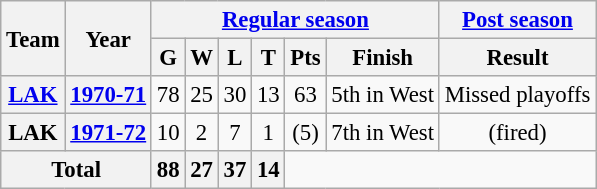<table class="wikitable" style="font-size: 95%; text-align:center;">
<tr>
<th rowspan="2">Team</th>
<th rowspan="2">Year</th>
<th colspan="6"><a href='#'>Regular season</a></th>
<th colspan="1"><a href='#'>Post season</a></th>
</tr>
<tr>
<th>G</th>
<th>W</th>
<th>L</th>
<th>T</th>
<th>Pts</th>
<th>Finish</th>
<th>Result</th>
</tr>
<tr>
<th><a href='#'>LAK</a></th>
<th><a href='#'>1970-71</a></th>
<td>78</td>
<td>25</td>
<td>30</td>
<td>13</td>
<td>63</td>
<td>5th in West</td>
<td>Missed playoffs</td>
</tr>
<tr>
<th>LAK</th>
<th><a href='#'>1971-72</a></th>
<td>10</td>
<td>2</td>
<td>7</td>
<td>1</td>
<td>(5)</td>
<td>7th in West</td>
<td>(fired)</td>
</tr>
<tr>
<th colspan="2">Total</th>
<th>88</th>
<th>27</th>
<th>37</th>
<th>14</th>
</tr>
</table>
